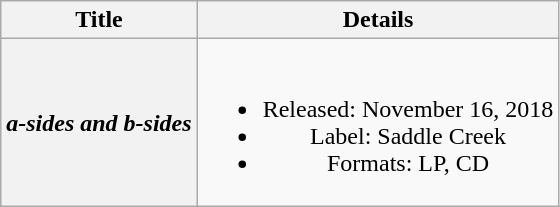<table class="wikitable plainrowheaders" style="text-align:center;">
<tr>
<th scope="col">Title</th>
<th scope="col">Details</th>
</tr>
<tr>
<th scope="row"><em>a-sides and b-sides</em> </th>
<td><br><ul><li>Released: November 16, 2018</li><li>Label: Saddle Creek</li><li>Formats: LP, CD</li></ul></td>
</tr>
</table>
